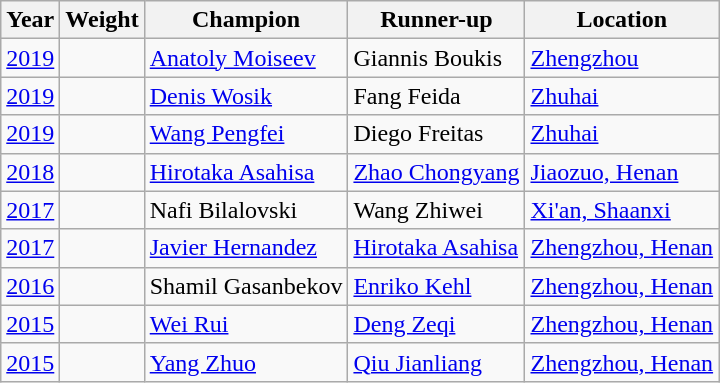<table class="wikitable">
<tr>
<th>Year</th>
<th>Weight</th>
<th>Champion</th>
<th>Runner-up</th>
<th>Location</th>
</tr>
<tr>
<td><a href='#'>2019</a></td>
<td></td>
<td> <a href='#'>Anatoly Moiseev</a></td>
<td> Giannis Boukis</td>
<td><a href='#'>Zhengzhou</a></td>
</tr>
<tr>
<td><a href='#'>2019</a></td>
<td></td>
<td> <a href='#'>Denis Wosik</a></td>
<td> Fang Feida</td>
<td><a href='#'>Zhuhai</a></td>
</tr>
<tr>
<td><a href='#'>2019</a></td>
<td></td>
<td> <a href='#'>Wang Pengfei</a></td>
<td> Diego Freitas</td>
<td><a href='#'>Zhuhai</a></td>
</tr>
<tr>
<td><a href='#'>2018</a></td>
<td></td>
<td> <a href='#'>Hirotaka Asahisa</a></td>
<td> <a href='#'>Zhao Chongyang</a></td>
<td><a href='#'>Jiaozuo, Henan</a></td>
</tr>
<tr>
<td><a href='#'>2017</a></td>
<td></td>
<td> Nafi Bilalovski</td>
<td> Wang Zhiwei</td>
<td><a href='#'>Xi'an, Shaanxi</a></td>
</tr>
<tr>
<td><a href='#'>2017</a></td>
<td></td>
<td> <a href='#'>Javier Hernandez</a></td>
<td> <a href='#'>Hirotaka Asahisa</a></td>
<td><a href='#'>Zhengzhou, Henan</a></td>
</tr>
<tr>
<td><a href='#'>2016</a></td>
<td></td>
<td> Shamil Gasanbekov</td>
<td> <a href='#'>Enriko Kehl</a></td>
<td><a href='#'>Zhengzhou, Henan</a></td>
</tr>
<tr>
<td><a href='#'>2015</a></td>
<td></td>
<td> <a href='#'>Wei Rui</a></td>
<td> <a href='#'>Deng Zeqi</a></td>
<td><a href='#'>Zhengzhou, Henan</a></td>
</tr>
<tr>
<td><a href='#'>2015</a></td>
<td></td>
<td> <a href='#'>Yang Zhuo</a></td>
<td> <a href='#'>Qiu Jianliang</a></td>
<td><a href='#'>Zhengzhou, Henan</a></td>
</tr>
</table>
